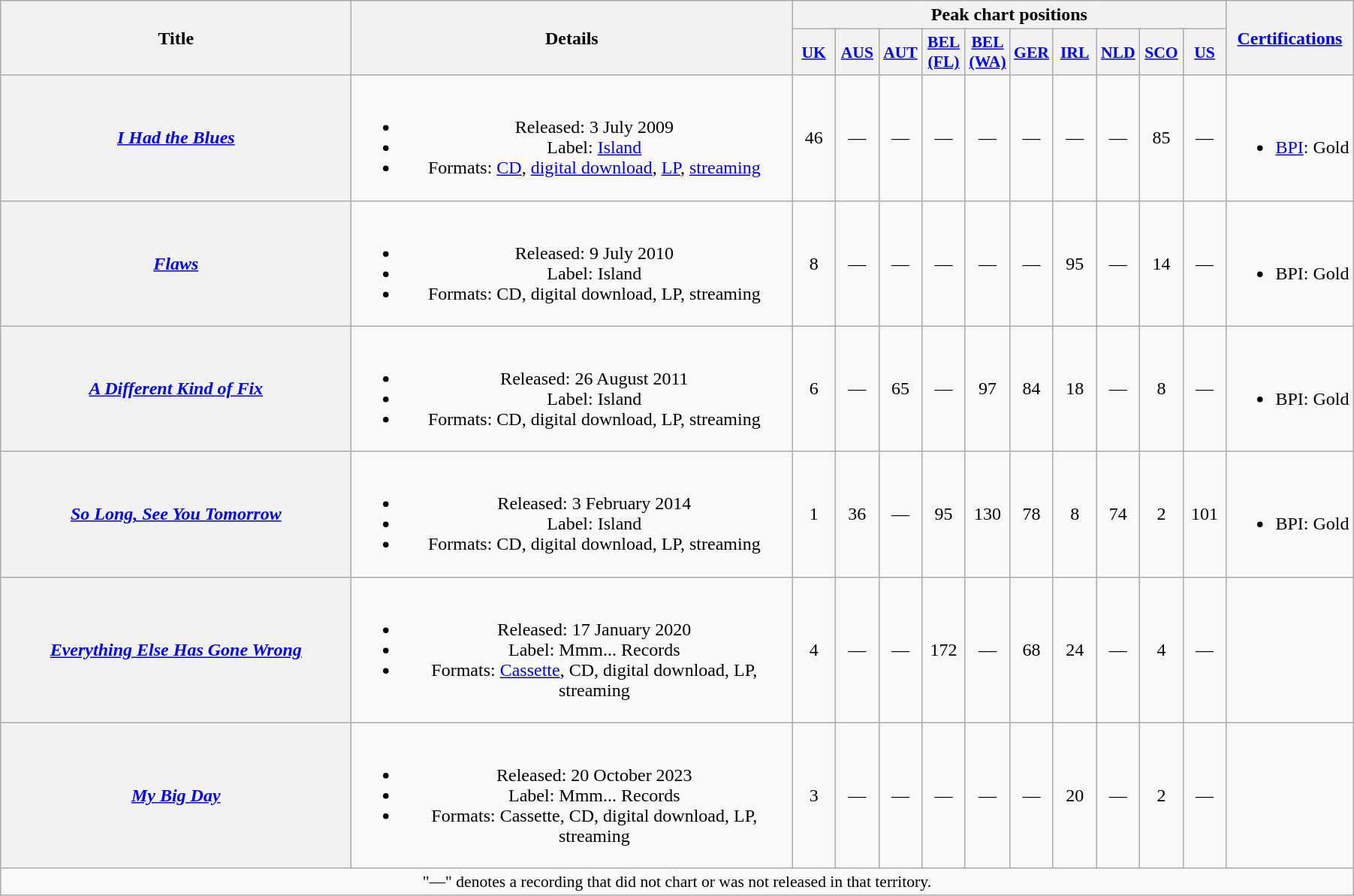<table class="wikitable plainrowheaders" style="text-align:center;" border="1">
<tr>
<th scope="col" rowspan="2" style="width:19em;">Title</th>
<th scope="col" rowspan="2" style="width:24em;">Details</th>
<th scope="col" colspan="10">Peak chart positions</th>
<th scope="col" rowspan="2"><a href='#'>Certifications</a></th>
</tr>
<tr>
<th scope="col" style="width:2.2em;font-size:90%;"><a href='#'>UK</a><br></th>
<th scope="col" style="width:2.2em;font-size:90%;"><a href='#'>AUS</a><br></th>
<th scope="col" style="width:2.2em;font-size:90%;"><a href='#'>AUT</a><br></th>
<th scope="col" style="width:2.2em;font-size:90%;"><a href='#'>BEL<br>(FL)</a><br></th>
<th scope="col" style="width:2.2em;font-size:90%;"><a href='#'>BEL<br>(WA)</a><br></th>
<th scope="col" style="width:2.2em;font-size:90%;"><a href='#'>GER</a><br></th>
<th scope="col" style="width:2.2em;font-size:90%;"><a href='#'>IRL</a><br></th>
<th scope="col" style="width:2.2em;font-size:90%;"><a href='#'>NLD</a><br></th>
<th scope="col" style="width:2.2em;font-size:90%;"><a href='#'>SCO</a><br></th>
<th scope="col" style="width:2.2em;font-size:90%;"><a href='#'>US</a><br></th>
</tr>
<tr>
<th scope="row"><em><a href='#'>I Had the Blues </a></em></th>
<td><br><ul><li>Released: 3 July 2009</li><li>Label: <a href='#'>Island</a></li><li>Formats: <a href='#'>CD</a>, <a href='#'>digital download</a>, <a href='#'>LP</a>, <a href='#'>streaming</a></li></ul></td>
<td>46</td>
<td>—</td>
<td>—</td>
<td>—</td>
<td>—</td>
<td>—</td>
<td>—</td>
<td>—</td>
<td>85</td>
<td>—</td>
<td><br><ul><li><a href='#'>BPI</a>: Gold</li></ul></td>
</tr>
<tr>
<th scope="row"><em><a href='#'>Flaws</a></em></th>
<td><br><ul><li>Released: 9 July 2010</li><li>Label: Island</li><li>Formats: CD, digital download, LP, streaming</li></ul></td>
<td>8</td>
<td>—</td>
<td>—</td>
<td>—</td>
<td>—</td>
<td>—</td>
<td>95</td>
<td>—</td>
<td>14</td>
<td>—</td>
<td><br><ul><li>BPI: Gold</li></ul></td>
</tr>
<tr>
<th scope="row"><em><a href='#'>A Different Kind of Fix</a></em></th>
<td><br><ul><li>Released: 26 August 2011</li><li>Label: Island</li><li>Formats: CD, digital download, LP, streaming</li></ul></td>
<td>6</td>
<td>—</td>
<td>65</td>
<td>—</td>
<td>97</td>
<td>84</td>
<td>18</td>
<td>—</td>
<td>8</td>
<td>—</td>
<td><br><ul><li>BPI: Gold</li></ul></td>
</tr>
<tr>
<th scope="row"><em><a href='#'>So Long, See You Tomorrow</a></em></th>
<td><br><ul><li>Released: 3 February 2014</li><li>Label: Island</li><li>Formats: CD, digital download, LP, streaming</li></ul></td>
<td>1</td>
<td>36</td>
<td>—</td>
<td>95</td>
<td>130</td>
<td>78</td>
<td>8</td>
<td>74</td>
<td>2</td>
<td>101</td>
<td><br><ul><li>BPI: Gold</li></ul></td>
</tr>
<tr>
<th scope="row"><em><a href='#'>Everything Else Has Gone Wrong</a></em></th>
<td><br><ul><li>Released: 17 January 2020</li><li>Label: Mmm... Records</li><li>Formats: <a href='#'>Cassette</a>, CD, digital download, LP, streaming</li></ul></td>
<td>4</td>
<td>—</td>
<td>—</td>
<td>172</td>
<td>—</td>
<td>68</td>
<td>24</td>
<td>—</td>
<td>4</td>
<td>—</td>
<td></td>
</tr>
<tr>
<th scope="row"><em><a href='#'>My Big Day</a></em></th>
<td><br><ul><li>Released: 20 October 2023</li><li>Label: Mmm... Records</li><li>Formats: Cassette, CD, digital download, LP, streaming</li></ul></td>
<td>3</td>
<td>—</td>
<td>—</td>
<td>—</td>
<td>—</td>
<td>—</td>
<td>20</td>
<td>—</td>
<td>2</td>
<td>—</td>
<td></td>
</tr>
<tr>
<td colspan="13" style="font-size:90%">"—" denotes a recording that did not chart or was not released in that territory.</td>
</tr>
</table>
